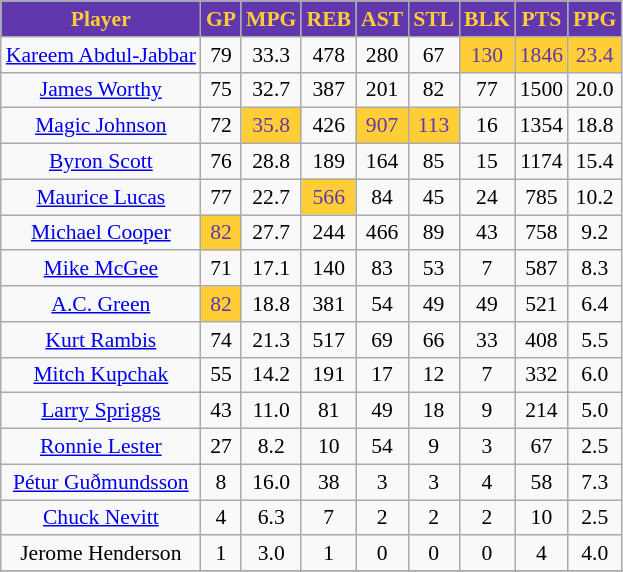<table class="wikitable sortable" style="font-size:90%; text-align:center; white-space:nowrap;">
<tr>
<th style="color:#ffcd35;background:#6137ad;">Player</th>
<th style="color:#ffcd35;background:#6137ad;">GP</th>
<th style="color:#ffcd35;background:#6137ad;">MPG</th>
<th style="color:#ffcd35;background:#6137ad;">REB</th>
<th style="color:#ffcd35;background:#6137ad;">AST</th>
<th style="color:#ffcd35;background:#6137ad;">STL</th>
<th style="color:#ffcd35;background:#6137ad;">BLK</th>
<th style="color:#ffcd35;background:#6137ad;">PTS</th>
<th style="color:#ffcd35;background:#6137ad;">PPG</th>
</tr>
<tr align="center">
<td><a href='#'>Kareem Abdul-Jabbar</a></td>
<td>79</td>
<td>33.3</td>
<td>478</td>
<td>280</td>
<td>67</td>
<td style="background:#ffcd35;color:#6137ad;">130</td>
<td style="background:#ffcd35;color:#6137ad;">1846</td>
<td style="background:#ffcd35;color:#6137ad;">23.4</td>
</tr>
<tr align="center">
<td><a href='#'>James Worthy</a></td>
<td>75</td>
<td>32.7</td>
<td>387</td>
<td>201</td>
<td>82</td>
<td>77</td>
<td>1500</td>
<td>20.0</td>
</tr>
<tr align="center">
<td><a href='#'>Magic Johnson</a></td>
<td>72</td>
<td style="background:#ffcd35;color:#6137ad;">35.8</td>
<td>426</td>
<td style="background:#ffcd35;color:#6137ad;">907</td>
<td style="background:#ffcd35;color:#6137ad;">113</td>
<td>16</td>
<td>1354</td>
<td>18.8</td>
</tr>
<tr align="center">
<td><a href='#'>Byron Scott</a></td>
<td>76</td>
<td>28.8</td>
<td>189</td>
<td>164</td>
<td>85</td>
<td>15</td>
<td>1174</td>
<td>15.4</td>
</tr>
<tr align="center">
<td><a href='#'>Maurice Lucas</a></td>
<td>77</td>
<td>22.7</td>
<td style="background:#ffcd35;color:#6137ad;">566</td>
<td>84</td>
<td>45</td>
<td>24</td>
<td>785</td>
<td>10.2</td>
</tr>
<tr align="center">
<td><a href='#'>Michael Cooper</a></td>
<td style="background:#ffcd35;color:#6137ad;">82</td>
<td>27.7</td>
<td>244</td>
<td>466</td>
<td>89</td>
<td>43</td>
<td>758</td>
<td>9.2</td>
</tr>
<tr align="center">
<td><a href='#'>Mike McGee</a></td>
<td>71</td>
<td>17.1</td>
<td>140</td>
<td>83</td>
<td>53</td>
<td>7</td>
<td>587</td>
<td>8.3</td>
</tr>
<tr align="center">
<td><a href='#'>A.C. Green</a></td>
<td style="background:#ffcd35;color:#6137ad;">82</td>
<td>18.8</td>
<td>381</td>
<td>54</td>
<td>49</td>
<td>49</td>
<td>521</td>
<td>6.4</td>
</tr>
<tr align="center">
<td><a href='#'>Kurt Rambis</a></td>
<td>74</td>
<td>21.3</td>
<td>517</td>
<td>69</td>
<td>66</td>
<td>33</td>
<td>408</td>
<td>5.5</td>
</tr>
<tr align="center">
<td><a href='#'>Mitch Kupchak</a></td>
<td>55</td>
<td>14.2</td>
<td>191</td>
<td>17</td>
<td>12</td>
<td>7</td>
<td>332</td>
<td>6.0</td>
</tr>
<tr align="center">
<td><a href='#'>Larry Spriggs</a></td>
<td>43</td>
<td>11.0</td>
<td>81</td>
<td>49</td>
<td>18</td>
<td>9</td>
<td>214</td>
<td>5.0</td>
</tr>
<tr align="center">
<td><a href='#'>Ronnie Lester</a></td>
<td>27</td>
<td>8.2</td>
<td>10</td>
<td>54</td>
<td>9</td>
<td>3</td>
<td>67</td>
<td>2.5</td>
</tr>
<tr align="center">
<td><a href='#'>Pétur Guðmundsson</a></td>
<td>8</td>
<td>16.0</td>
<td>38</td>
<td>3</td>
<td>3</td>
<td>4</td>
<td>58</td>
<td>7.3</td>
</tr>
<tr align="center">
<td><a href='#'>Chuck Nevitt</a></td>
<td>4</td>
<td>6.3</td>
<td>7</td>
<td>2</td>
<td>2</td>
<td>2</td>
<td>10</td>
<td>2.5</td>
</tr>
<tr align="center">
<td>Jerome Henderson</td>
<td>1</td>
<td>3.0</td>
<td>1</td>
<td>0</td>
<td>0</td>
<td>0</td>
<td>4</td>
<td>4.0</td>
</tr>
<tr align="center">
</tr>
</table>
